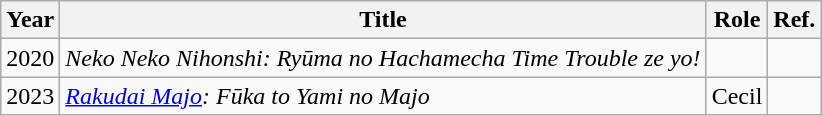<table class="wikitable sortable plainrowheaders">
<tr>
<th scope="col">Year</th>
<th scope="col">Title</th>
<th scope="col">Role</th>
<th scope="col" class="unsortable">Ref.</th>
</tr>
<tr>
<td>2020</td>
<td><em>Neko Neko Nihonshi: Ryūma no Hachamecha Time Trouble ze yo!</em></td>
<td></td>
<td></td>
</tr>
<tr>
<td>2023</td>
<td><em><a href='#'>Rakudai Majo</a>: Fūka to Yami no Majo</em></td>
<td>Cecil</td>
<td></td>
</tr>
</table>
